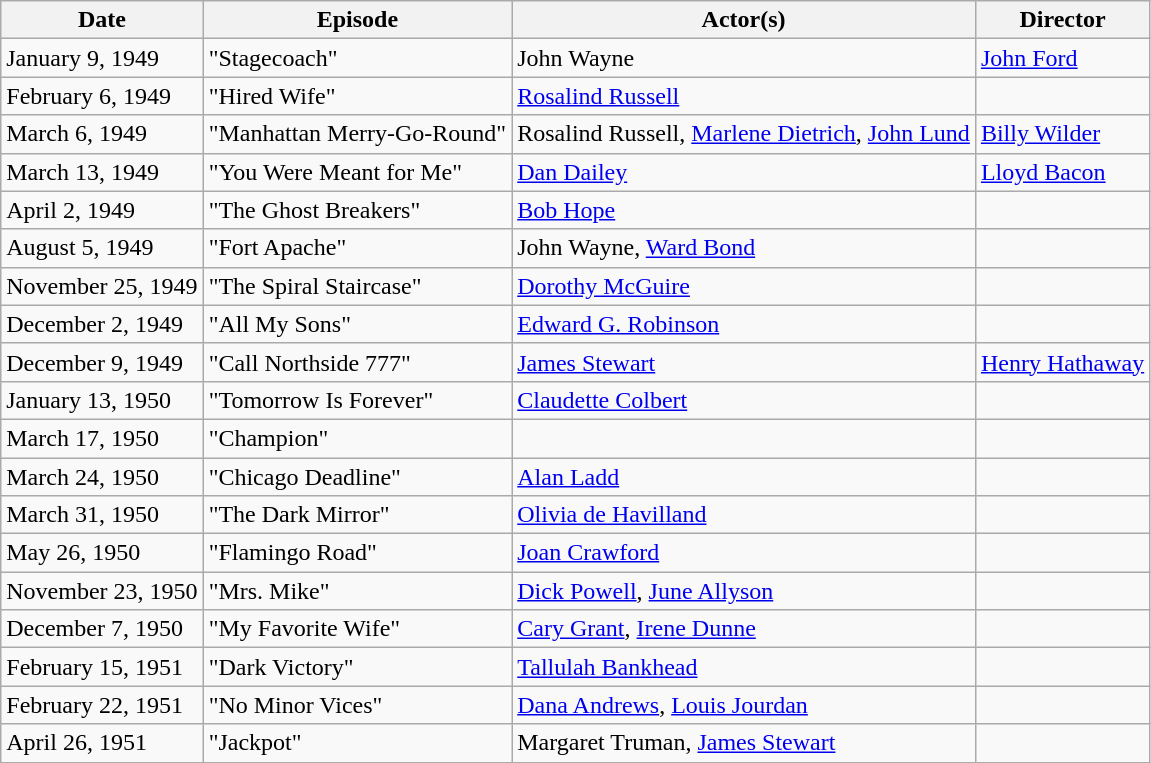<table class="wikitable">
<tr>
<th>Date</th>
<th>Episode</th>
<th>Actor(s)</th>
<th>Director</th>
</tr>
<tr>
<td>January 9, 1949</td>
<td>"Stagecoach"</td>
<td>John Wayne</td>
<td><a href='#'>John Ford</a></td>
</tr>
<tr>
<td>February 6, 1949</td>
<td>"Hired Wife"</td>
<td><a href='#'>Rosalind Russell</a></td>
<td></td>
</tr>
<tr>
<td>March 6, 1949</td>
<td>"Manhattan Merry-Go-Round"</td>
<td>Rosalind Russell, <a href='#'>Marlene Dietrich</a>, <a href='#'>John Lund</a></td>
<td><a href='#'>Billy Wilder</a></td>
</tr>
<tr>
<td>March 13, 1949</td>
<td>"You Were Meant for Me"</td>
<td><a href='#'>Dan Dailey</a></td>
<td><a href='#'>Lloyd Bacon</a></td>
</tr>
<tr>
<td>April 2, 1949</td>
<td>"The Ghost Breakers"</td>
<td><a href='#'>Bob Hope</a></td>
<td></td>
</tr>
<tr>
<td>August 5, 1949</td>
<td>"Fort Apache"</td>
<td>John Wayne, <a href='#'>Ward Bond</a></td>
<td></td>
</tr>
<tr>
<td>November 25, 1949</td>
<td>"The Spiral Staircase"</td>
<td><a href='#'>Dorothy McGuire</a></td>
<td></td>
</tr>
<tr>
<td>December 2, 1949</td>
<td>"All My Sons"</td>
<td><a href='#'>Edward G. Robinson</a></td>
<td></td>
</tr>
<tr>
<td>December 9, 1949</td>
<td>"Call Northside 777"</td>
<td><a href='#'>James Stewart</a></td>
<td><a href='#'>Henry Hathaway</a></td>
</tr>
<tr>
<td>January 13, 1950</td>
<td>"Tomorrow Is Forever"</td>
<td><a href='#'>Claudette Colbert</a></td>
<td></td>
</tr>
<tr>
<td>March 17, 1950</td>
<td>"Champion"</td>
<td></td>
<td></td>
</tr>
<tr>
<td>March 24, 1950</td>
<td>"Chicago Deadline"</td>
<td><a href='#'>Alan Ladd</a></td>
<td></td>
</tr>
<tr>
<td>March 31, 1950</td>
<td>"The Dark Mirror"</td>
<td><a href='#'>Olivia de Havilland</a></td>
<td></td>
</tr>
<tr>
<td>May 26, 1950</td>
<td>"Flamingo Road"</td>
<td><a href='#'>Joan Crawford</a></td>
<td></td>
</tr>
<tr>
<td>November 23, 1950</td>
<td>"Mrs. Mike"</td>
<td><a href='#'>Dick Powell</a>, <a href='#'>June Allyson</a></td>
</tr>
<tr>
<td>December 7, 1950</td>
<td>"My Favorite Wife"</td>
<td><a href='#'>Cary Grant</a>, <a href='#'>Irene Dunne</a></td>
<td></td>
</tr>
<tr>
<td>February 15, 1951</td>
<td>"Dark Victory"</td>
<td><a href='#'>Tallulah Bankhead</a></td>
<td></td>
</tr>
<tr>
<td>February 22, 1951</td>
<td>"No Minor Vices"</td>
<td><a href='#'>Dana Andrews</a>, <a href='#'>Louis Jourdan</a></td>
<td></td>
</tr>
<tr>
<td>April 26, 1951</td>
<td>"Jackpot"</td>
<td>Margaret Truman, <a href='#'>James Stewart</a></td>
<td></td>
</tr>
</table>
